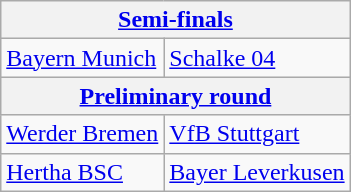<table class="wikitable">
<tr>
<th colspan="2"><a href='#'>Semi-finals</a></th>
</tr>
<tr>
<td><a href='#'>Bayern Munich</a> </td>
<td><a href='#'>Schalke 04</a> </td>
</tr>
<tr>
<th colspan="2"><a href='#'>Preliminary round</a></th>
</tr>
<tr>
<td><a href='#'>Werder Bremen</a> </td>
<td><a href='#'>VfB Stuttgart</a> </td>
</tr>
<tr>
<td><a href='#'>Hertha BSC</a> </td>
<td><a href='#'>Bayer Leverkusen</a> </td>
</tr>
</table>
